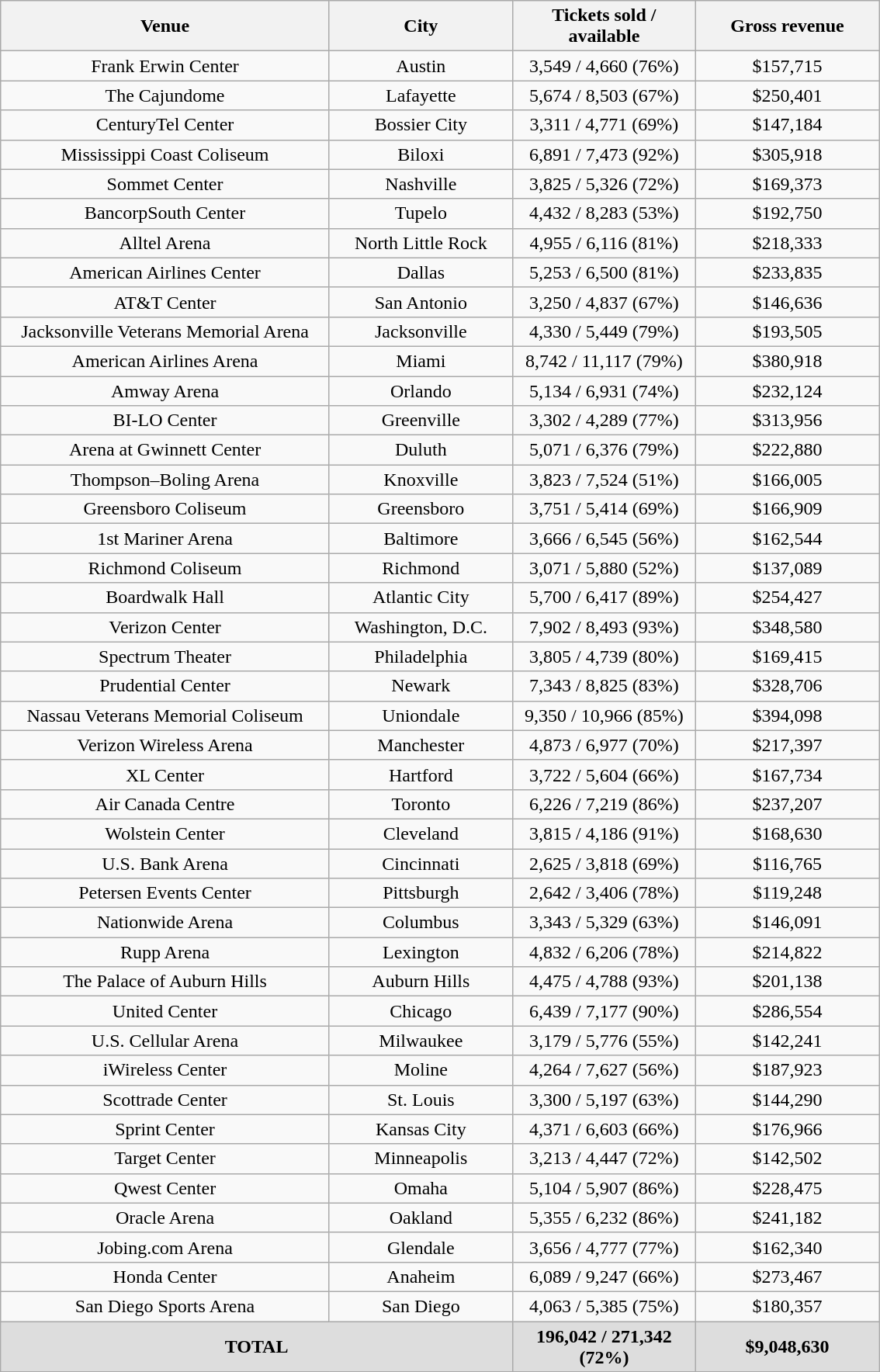<table class="wikitable" style="text-align:center;">
<tr ">
<th style="width:275px;">Venue</th>
<th style="width:150px;">City</th>
<th style="width:150px;">Tickets sold / available</th>
<th style="width:150px;">Gross revenue</th>
</tr>
<tr>
<td>Frank Erwin Center</td>
<td>Austin</td>
<td>3,549 / 4,660 (76%)</td>
<td>$157,715</td>
</tr>
<tr>
<td>The Cajundome</td>
<td>Lafayette</td>
<td>5,674 / 8,503 (67%)</td>
<td>$250,401</td>
</tr>
<tr>
<td>CenturyTel Center</td>
<td>Bossier City</td>
<td>3,311 / 4,771 (69%)</td>
<td>$147,184</td>
</tr>
<tr>
<td>Mississippi Coast Coliseum</td>
<td>Biloxi</td>
<td>6,891 / 7,473 (92%)</td>
<td>$305,918</td>
</tr>
<tr>
<td>Sommet Center</td>
<td>Nashville</td>
<td>3,825 / 5,326 (72%)</td>
<td>$169,373</td>
</tr>
<tr>
<td>BancorpSouth Center</td>
<td>Tupelo</td>
<td>4,432 / 8,283 (53%)</td>
<td>$192,750</td>
</tr>
<tr>
<td>Alltel Arena</td>
<td>North Little Rock</td>
<td>4,955 / 6,116 (81%)</td>
<td>$218,333</td>
</tr>
<tr>
<td>American Airlines Center</td>
<td>Dallas</td>
<td>5,253 / 6,500 (81%)</td>
<td>$233,835</td>
</tr>
<tr>
<td>AT&T Center</td>
<td>San Antonio</td>
<td>3,250 / 4,837 (67%)</td>
<td>$146,636</td>
</tr>
<tr>
<td>Jacksonville Veterans Memorial Arena</td>
<td>Jacksonville</td>
<td>4,330 / 5,449 (79%)</td>
<td>$193,505</td>
</tr>
<tr>
<td>American Airlines Arena</td>
<td>Miami</td>
<td>8,742 / 11,117 (79%)</td>
<td>$380,918</td>
</tr>
<tr>
<td>Amway Arena</td>
<td>Orlando</td>
<td>5,134 / 6,931 (74%)</td>
<td>$232,124</td>
</tr>
<tr>
<td>BI-LO Center</td>
<td>Greenville</td>
<td>3,302 / 4,289 (77%)</td>
<td>$313,956</td>
</tr>
<tr>
<td>Arena at Gwinnett Center</td>
<td>Duluth</td>
<td>5,071 / 6,376 (79%)</td>
<td>$222,880</td>
</tr>
<tr>
<td>Thompson–Boling Arena</td>
<td>Knoxville</td>
<td>3,823 / 7,524 (51%)</td>
<td>$166,005</td>
</tr>
<tr>
<td>Greensboro Coliseum</td>
<td>Greensboro</td>
<td>3,751 / 5,414 (69%)</td>
<td>$166,909</td>
</tr>
<tr>
<td>1st Mariner Arena</td>
<td>Baltimore</td>
<td>3,666 / 6,545 (56%)</td>
<td>$162,544</td>
</tr>
<tr>
<td>Richmond Coliseum</td>
<td>Richmond</td>
<td>3,071 / 5,880 (52%)</td>
<td>$137,089</td>
</tr>
<tr>
<td>Boardwalk Hall</td>
<td>Atlantic City</td>
<td>5,700 / 6,417 (89%)</td>
<td>$254,427</td>
</tr>
<tr>
<td>Verizon Center</td>
<td>Washington, D.C.</td>
<td>7,902 / 8,493 (93%)</td>
<td>$348,580</td>
</tr>
<tr>
<td>Spectrum Theater</td>
<td>Philadelphia</td>
<td>3,805 / 4,739 (80%)</td>
<td>$169,415</td>
</tr>
<tr>
<td>Prudential Center</td>
<td>Newark</td>
<td>7,343 / 8,825 (83%)</td>
<td>$328,706</td>
</tr>
<tr>
<td>Nassau Veterans Memorial Coliseum</td>
<td>Uniondale</td>
<td>9,350 / 10,966 (85%)</td>
<td>$394,098</td>
</tr>
<tr>
<td>Verizon Wireless Arena</td>
<td>Manchester</td>
<td>4,873 / 6,977 (70%)</td>
<td>$217,397</td>
</tr>
<tr>
<td>XL Center</td>
<td>Hartford</td>
<td>3,722 / 5,604 (66%)</td>
<td>$167,734</td>
</tr>
<tr>
<td>Air Canada Centre</td>
<td>Toronto</td>
<td>6,226 / 7,219 (86%)</td>
<td>$237,207</td>
</tr>
<tr>
<td>Wolstein Center</td>
<td>Cleveland</td>
<td>3,815 / 4,186 (91%)</td>
<td>$168,630</td>
</tr>
<tr>
<td>U.S. Bank Arena</td>
<td>Cincinnati</td>
<td>2,625 / 3,818 (69%)</td>
<td>$116,765</td>
</tr>
<tr>
<td>Petersen Events Center</td>
<td>Pittsburgh</td>
<td>2,642 / 3,406 (78%)</td>
<td>$119,248</td>
</tr>
<tr>
<td>Nationwide Arena</td>
<td>Columbus</td>
<td>3,343 / 5,329 (63%)</td>
<td>$146,091</td>
</tr>
<tr>
<td>Rupp Arena</td>
<td>Lexington</td>
<td>4,832 / 6,206 (78%)</td>
<td>$214,822</td>
</tr>
<tr>
<td>The Palace of Auburn Hills</td>
<td>Auburn Hills</td>
<td>4,475 / 4,788 (93%)</td>
<td>$201,138</td>
</tr>
<tr>
<td>United Center</td>
<td>Chicago</td>
<td>6,439 / 7,177 (90%)</td>
<td>$286,554</td>
</tr>
<tr>
<td>U.S. Cellular Arena</td>
<td>Milwaukee</td>
<td>3,179 / 5,776 (55%)</td>
<td>$142,241</td>
</tr>
<tr>
<td>iWireless Center</td>
<td>Moline</td>
<td>4,264 / 7,627 (56%)</td>
<td>$187,923</td>
</tr>
<tr>
<td>Scottrade Center</td>
<td>St. Louis</td>
<td>3,300 / 5,197 (63%)</td>
<td>$144,290</td>
</tr>
<tr>
<td>Sprint Center</td>
<td>Kansas City</td>
<td>4,371 / 6,603 (66%)</td>
<td>$176,966</td>
</tr>
<tr>
<td>Target Center</td>
<td>Minneapolis</td>
<td>3,213 / 4,447 (72%)</td>
<td>$142,502</td>
</tr>
<tr>
<td>Qwest Center</td>
<td>Omaha</td>
<td>5,104 / 5,907 (86%)</td>
<td>$228,475</td>
</tr>
<tr>
<td>Oracle Arena</td>
<td>Oakland</td>
<td>5,355 / 6,232 (86%)</td>
<td>$241,182</td>
</tr>
<tr>
<td>Jobing.com Arena</td>
<td>Glendale</td>
<td>3,656 / 4,777 (77%)</td>
<td>$162,340</td>
</tr>
<tr>
<td>Honda Center</td>
<td>Anaheim</td>
<td>6,089 / 9,247 (66%)</td>
<td>$273,467</td>
</tr>
<tr>
<td>San Diego Sports Arena</td>
<td>San Diego</td>
<td>4,063 / 5,385 (75%)</td>
<td>$180,357</td>
</tr>
<tr style="background:#ddd;">
<td colspan="2"><strong>TOTAL</strong></td>
<td><strong>196,042 / 271,342 (72%)</strong></td>
<td><strong>$9,048,630</strong></td>
</tr>
<tr>
</tr>
</table>
